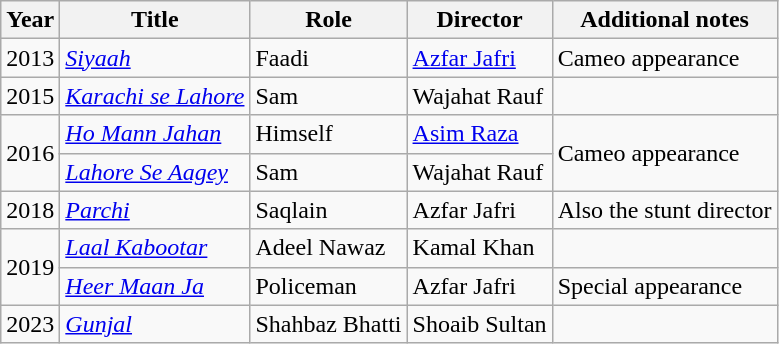<table class="wikitable sortable">
<tr>
<th>Year</th>
<th>Title</th>
<th>Role</th>
<th>Director</th>
<th>Additional notes</th>
</tr>
<tr>
<td>2013</td>
<td><em><a href='#'>Siyaah</a></em></td>
<td>Faadi</td>
<td><a href='#'>Azfar Jafri</a></td>
<td>Cameo appearance</td>
</tr>
<tr>
<td>2015</td>
<td><em><a href='#'>Karachi se Lahore</a></em></td>
<td>Sam</td>
<td>Wajahat Rauf</td>
<td></td>
</tr>
<tr>
<td rowspan="2">2016</td>
<td><em><a href='#'>Ho Mann Jahan</a></em></td>
<td>Himself</td>
<td><a href='#'>Asim Raza</a></td>
<td rowspan="2">Cameo appearance</td>
</tr>
<tr>
<td><em><a href='#'>Lahore Se Aagey</a></em></td>
<td>Sam</td>
<td>Wajahat Rauf</td>
</tr>
<tr>
<td>2018</td>
<td><em><a href='#'>Parchi</a></em></td>
<td>Saqlain</td>
<td>Azfar Jafri</td>
<td>Also the stunt director</td>
</tr>
<tr>
<td rowspan="2">2019</td>
<td><em><a href='#'>Laal Kabootar</a></em></td>
<td>Adeel Nawaz</td>
<td>Kamal Khan</td>
<td></td>
</tr>
<tr>
<td><em><a href='#'>Heer Maan Ja</a></em></td>
<td>Policeman</td>
<td>Azfar Jafri</td>
<td>Special appearance</td>
</tr>
<tr>
<td>2023</td>
<td><em><a href='#'>Gunjal</a></em></td>
<td>Shahbaz Bhatti</td>
<td>Shoaib Sultan</td>
<td></td>
</tr>
</table>
